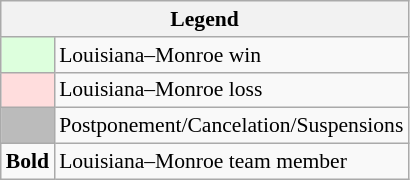<table class="wikitable" style="font-size:90%">
<tr>
<th colspan="2">Legend</th>
</tr>
<tr>
<td bgcolor="#ddffdd"> </td>
<td>Louisiana–Monroe win</td>
</tr>
<tr>
<td bgcolor="#ffdddd"> </td>
<td>Louisiana–Monroe loss</td>
</tr>
<tr>
<td bgcolor="#bbbbbb"> </td>
<td>Postponement/Cancelation/Suspensions</td>
</tr>
<tr>
<td><strong>Bold</strong></td>
<td>Louisiana–Monroe team member</td>
</tr>
</table>
